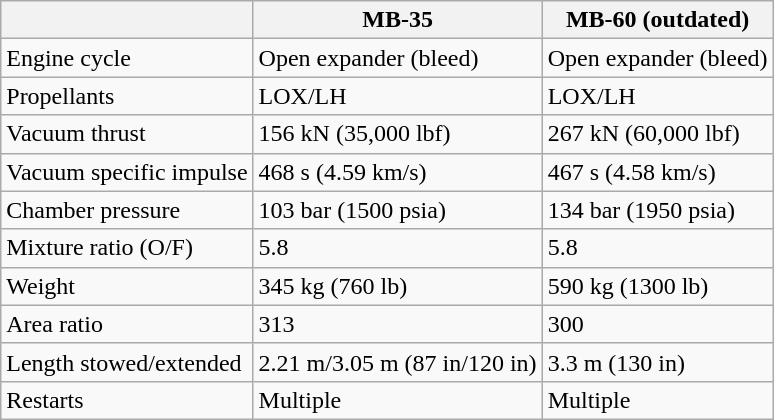<table class="wikitable">
<tr>
<th></th>
<th>MB-35</th>
<th>MB-60 (outdated)</th>
</tr>
<tr>
<td>Engine cycle</td>
<td>Open expander (bleed)</td>
<td>Open expander (bleed)</td>
</tr>
<tr>
<td>Propellants</td>
<td>LOX/LH</td>
<td>LOX/LH</td>
</tr>
<tr>
<td>Vacuum thrust</td>
<td>156 kN (35,000 lbf)</td>
<td>267 kN (60,000 lbf)</td>
</tr>
<tr>
<td>Vacuum specific impulse</td>
<td>468 s (4.59 km/s)</td>
<td>467 s (4.58 km/s)</td>
</tr>
<tr>
<td>Chamber pressure</td>
<td>103 bar (1500 psia)</td>
<td>134 bar (1950 psia)</td>
</tr>
<tr>
<td>Mixture ratio (O/F)</td>
<td>5.8</td>
<td>5.8</td>
</tr>
<tr>
<td>Weight</td>
<td>345 kg (760 lb)</td>
<td>590 kg (1300 lb)</td>
</tr>
<tr>
<td>Area ratio</td>
<td>313</td>
<td>300</td>
</tr>
<tr>
<td>Length stowed/extended</td>
<td>2.21 m/3.05 m (87 in/120 in)</td>
<td>3.3 m (130 in)</td>
</tr>
<tr>
<td>Restarts</td>
<td>Multiple</td>
<td>Multiple</td>
</tr>
</table>
